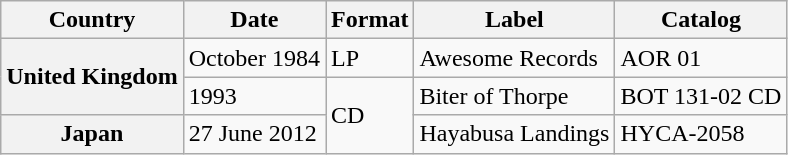<table class="wikitable plainrowheaders">
<tr>
<th scope=col>Country</th>
<th scope=col>Date</th>
<th scope=col>Format</th>
<th scope=col>Label</th>
<th scope=col>Catalog</th>
</tr>
<tr>
<th scope=row rowspan=2>United Kingdom</th>
<td>October 1984</td>
<td>LP</td>
<td>Awesome Records</td>
<td>AOR 01</td>
</tr>
<tr>
<td>1993</td>
<td rowspan=2>CD</td>
<td>Biter of Thorpe</td>
<td>BOT 131-02 CD</td>
</tr>
<tr>
<th scope=row>Japan</th>
<td>27 June 2012</td>
<td>Hayabusa Landings</td>
<td>HYCA-2058</td>
</tr>
</table>
